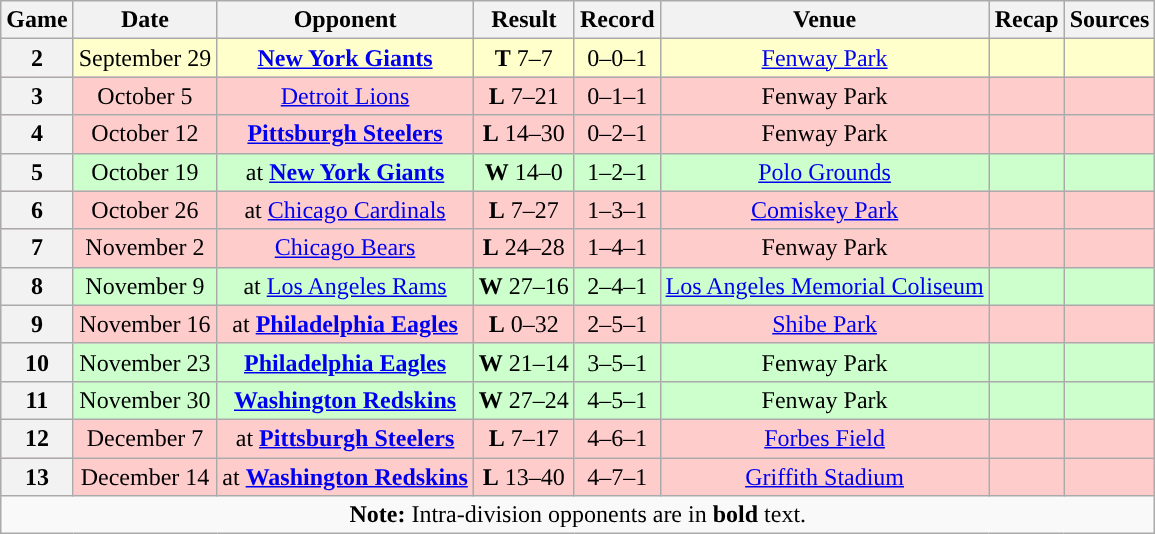<table class="wikitable" style="text-align:center">
<tr>
<th>Game</th>
<th>Date</th>
<th>Opponent</th>
<th>Result</th>
<th>Record</th>
<th>Venue</th>
<th>Recap</th>
<th>Sources</th>
</tr>
<tr style="background:#ffc">
<th>2</th>
<td>September 29</td>
<td><strong><a href='#'>New York Giants</a></strong></td>
<td><strong>T</strong> 7–7</td>
<td>0–0–1</td>
<td><a href='#'>Fenway Park</a></td>
<td></td>
<td></td>
</tr>
<tr style="background:#fcc">
<th>3</th>
<td>October 5</td>
<td><a href='#'>Detroit Lions</a></td>
<td><strong>L</strong> 7–21</td>
<td>0–1–1</td>
<td>Fenway Park</td>
<td></td>
<td></td>
</tr>
<tr style="background:#fcc">
<th>4</th>
<td>October 12</td>
<td><strong><a href='#'>Pittsburgh Steelers</a></strong></td>
<td><strong>L</strong> 14–30</td>
<td>0–2–1</td>
<td>Fenway Park</td>
<td></td>
<td></td>
</tr>
<tr style="background:#cfc">
<th>5</th>
<td>October 19</td>
<td>at <strong><a href='#'>New York Giants</a></strong></td>
<td><strong>W</strong> 14–0</td>
<td>1–2–1</td>
<td><a href='#'>Polo Grounds</a></td>
<td></td>
<td></td>
</tr>
<tr style="background:#fcc">
<th>6</th>
<td>October 26</td>
<td>at <a href='#'>Chicago Cardinals</a></td>
<td><strong>L</strong> 7–27</td>
<td>1–3–1</td>
<td><a href='#'>Comiskey Park</a></td>
<td></td>
<td></td>
</tr>
<tr style="background:#fcc">
<th>7</th>
<td>November 2</td>
<td><a href='#'>Chicago Bears</a></td>
<td><strong>L</strong> 24–28</td>
<td>1–4–1</td>
<td>Fenway Park</td>
<td></td>
<td></td>
</tr>
<tr style="background:#cfc">
<th>8</th>
<td>November 9</td>
<td>at <a href='#'>Los Angeles Rams</a></td>
<td><strong>W</strong> 27–16</td>
<td>2–4–1</td>
<td><a href='#'>Los Angeles Memorial Coliseum</a></td>
<td></td>
<td></td>
</tr>
<tr style="background:#fcc">
<th>9</th>
<td>November 16</td>
<td>at <strong><a href='#'>Philadelphia Eagles</a></strong></td>
<td><strong>L</strong> 0–32</td>
<td>2–5–1</td>
<td><a href='#'>Shibe Park</a></td>
<td></td>
<td></td>
</tr>
<tr style="background:#cfc">
<th>10</th>
<td>November 23</td>
<td><strong><a href='#'>Philadelphia Eagles</a></strong></td>
<td><strong>W</strong> 21–14</td>
<td>3–5–1</td>
<td>Fenway Park</td>
<td></td>
<td></td>
</tr>
<tr style="background:#cfc">
<th>11</th>
<td>November 30</td>
<td><strong><a href='#'>Washington Redskins</a></strong></td>
<td><strong>W</strong> 27–24</td>
<td>4–5–1</td>
<td>Fenway Park</td>
<td></td>
<td></td>
</tr>
<tr style="background:#fcc">
<th>12</th>
<td>December 7</td>
<td>at <strong><a href='#'>Pittsburgh Steelers</a></strong></td>
<td><strong>L</strong> 7–17</td>
<td>4–6–1</td>
<td><a href='#'>Forbes Field</a></td>
<td></td>
<td></td>
</tr>
<tr style="background:#fcc">
<th>13</th>
<td>December 14</td>
<td>at <strong><a href='#'>Washington Redskins</a></strong></td>
<td><strong>L</strong> 13–40</td>
<td>4–7–1</td>
<td><a href='#'>Griffith Stadium</a></td>
<td></td>
<td></td>
</tr>
<tr>
<td colspan="10"><strong>Note:</strong> Intra-division opponents are in <strong>bold</strong> text.</td>
</tr>
</table>
